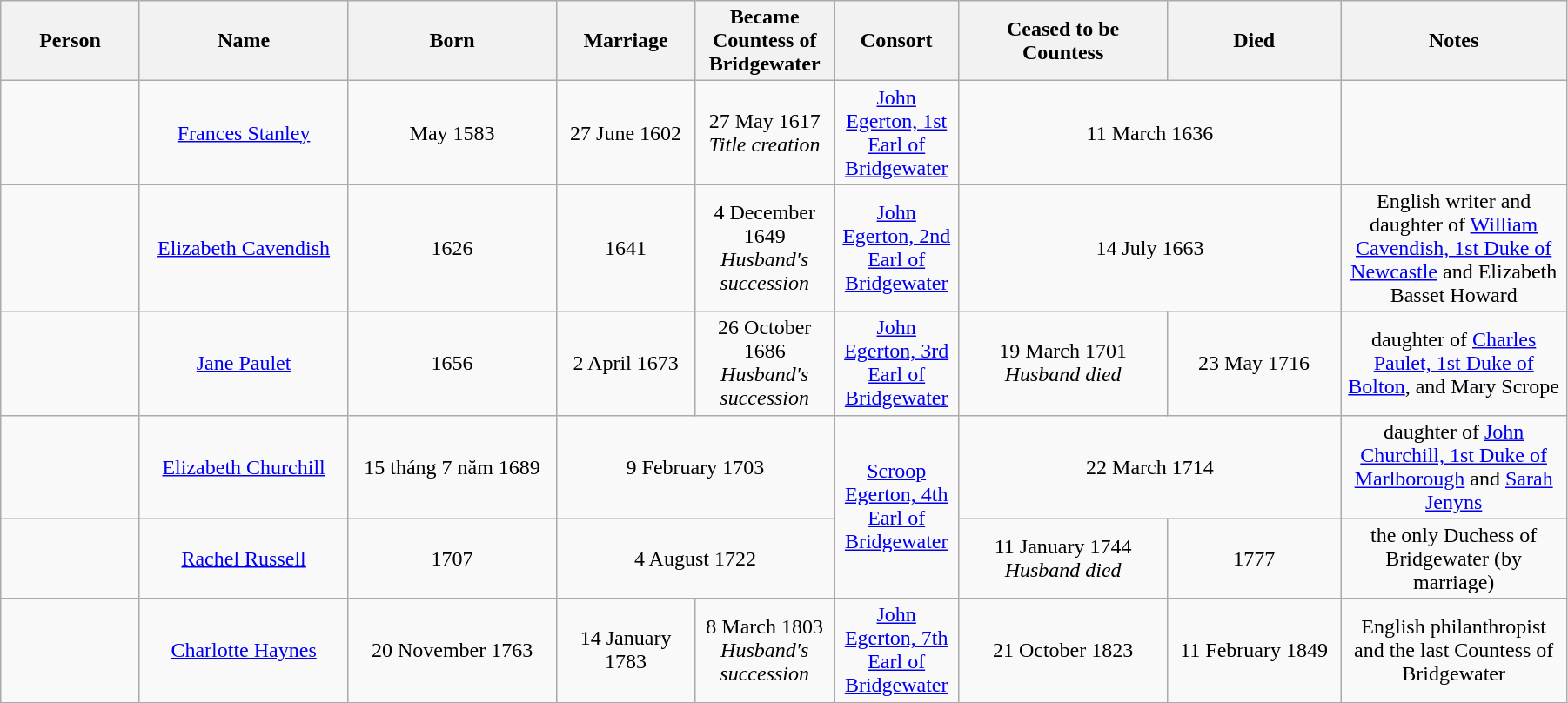<table class="wikitable" width="95%">
<tr>
<th width="8%">Person</th>
<th width="12%">Name</th>
<th width="12%">Born</th>
<th width="8%">Marriage</th>
<th width="8%">Became Countess of Bridgewater</th>
<th width="7%">Consort</th>
<th width="12%">Ceased to be Countess</th>
<th width="10%">Died</th>
<th width="13%">Notes</th>
</tr>
<tr>
<td align="center"></td>
<td align="center"><a href='#'>Frances Stanley</a></td>
<td align="center">May 1583</td>
<td align="center">27 June 1602</td>
<td align="center">27 May 1617 <br> <em>Title creation</em></td>
<td align="center"><a href='#'>John Egerton, 1st Earl of Bridgewater</a></td>
<td colspan="2" align="center">11 March 1636</td>
<td align="center"></td>
</tr>
<tr>
<td align="center"></td>
<td align="center"><a href='#'>Elizabeth Cavendish</a></td>
<td align="center">1626</td>
<td align="center">1641</td>
<td align="center">4 December 1649 <br><em>Husband's succession</em></td>
<td align="center"><a href='#'>John Egerton, 2nd Earl of Bridgewater</a></td>
<td colspan="2" align="center">14 July 1663</td>
<td align="center">English writer and daughter of <a href='#'>William Cavendish, 1st Duke of Newcastle</a> and Elizabeth Basset Howard</td>
</tr>
<tr>
<td align="center"></td>
<td align="center"><a href='#'>Jane Paulet</a></td>
<td align="center">1656</td>
<td align="center">2 April 1673</td>
<td align="center">26 October 1686 <br><em>Husband's succession</em></td>
<td align="center"><a href='#'>John Egerton, 3rd Earl of Bridgewater</a></td>
<td align="center">19 March 1701 <br><em>Husband died</em></td>
<td align="center">23 May 1716</td>
<td align="center">daughter of <a href='#'>Charles Paulet, 1st Duke of Bolton</a>, and Mary Scrope</td>
</tr>
<tr>
<td align="center"></td>
<td align="center"><a href='#'>Elizabeth Churchill</a></td>
<td align="center">15 tháng 7 năm 1689</td>
<td colspan="2" align="center">9 February 1703</td>
<td rowspan="2" align="center"><a href='#'>Scroop Egerton, 4th Earl of Bridgewater</a></td>
<td colspan="2" align="center">22 March 1714</td>
<td align="center">daughter of <a href='#'>John Churchill, 1st Duke of Marlborough</a> and <a href='#'>Sarah Jenyns</a></td>
</tr>
<tr>
<td align="center"></td>
<td align="center"><a href='#'>Rachel Russell</a></td>
<td align="center">1707</td>
<td colspan="2" align="center">4 August 1722</td>
<td align="center">11 January 1744 <br> <em>Husband died</em></td>
<td align="center">1777</td>
<td align="center">the only Duchess of Bridgewater (by marriage)</td>
</tr>
<tr>
<td align="center"></td>
<td align="center"><a href='#'>Charlotte Haynes</a></td>
<td align="center">20 November 1763</td>
<td align="center">14 January 1783</td>
<td align="center">8 March 1803 <br><em>Husband's succession</em></td>
<td align="center"><a href='#'>John Egerton, 7th Earl of Bridgewater</a></td>
<td align="center">21 October 1823</td>
<td align="center">11 February 1849</td>
<td align="center">English philanthropist and the last Countess of Bridgewater</td>
</tr>
</table>
